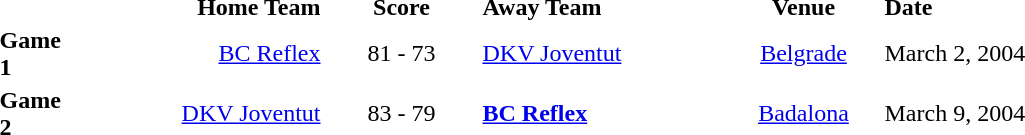<table style="text-align:center" cellpadding=1 border=0>
<tr>
<th width=50></th>
<th width=160 align=right>Home Team</th>
<th width=100>Score</th>
<th width=160 align=left>Away Team</th>
<th width=100>Venue</th>
<th width=200 align=left>Date</th>
</tr>
<tr>
<td align=left><strong>Game 1</strong></td>
<td align=right><a href='#'>BC Reflex</a> </td>
<td>81 - 73</td>
<td align=left> <a href='#'>DKV Joventut</a></td>
<td><a href='#'>Belgrade</a></td>
<td align=left>March 2, 2004</td>
</tr>
<tr>
<td align=left><strong>Game 2</strong></td>
<td align=right><a href='#'>DKV Joventut</a> </td>
<td>83 - 79</td>
<td align=left> <strong><a href='#'>BC Reflex</a></strong></td>
<td><a href='#'>Badalona</a></td>
<td align=left>March 9, 2004</td>
</tr>
</table>
